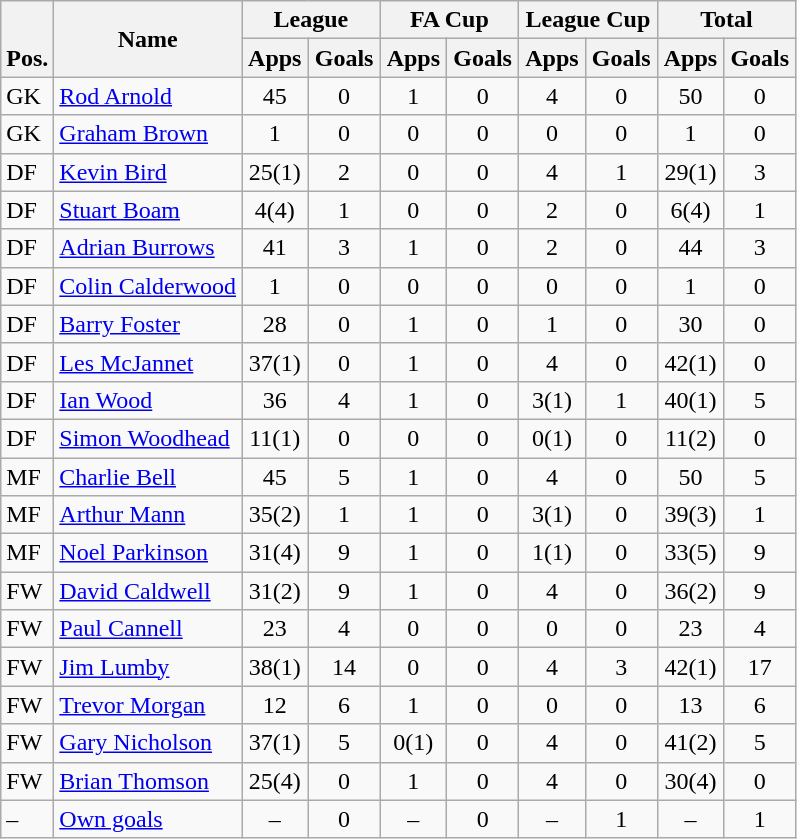<table class="wikitable" style="text-align:center">
<tr>
<th rowspan="2" valign="bottom">Pos.</th>
<th rowspan="2">Name</th>
<th colspan="2" width="85">League</th>
<th colspan="2" width="85">FA Cup</th>
<th colspan="2" width="85">League Cup</th>
<th colspan="2" width="85">Total</th>
</tr>
<tr>
<th>Apps</th>
<th>Goals</th>
<th>Apps</th>
<th>Goals</th>
<th>Apps</th>
<th>Goals</th>
<th>Apps</th>
<th>Goals</th>
</tr>
<tr>
<td align="left">GK</td>
<td align="left"> <a href='#'>Rod Arnold</a></td>
<td>45</td>
<td>0</td>
<td>1</td>
<td>0</td>
<td>4</td>
<td>0</td>
<td>50</td>
<td>0</td>
</tr>
<tr>
<td align="left">GK</td>
<td align="left"> <a href='#'>Graham Brown</a></td>
<td>1</td>
<td>0</td>
<td>0</td>
<td>0</td>
<td>0</td>
<td>0</td>
<td>1</td>
<td>0</td>
</tr>
<tr>
<td align="left">DF</td>
<td align="left"> <a href='#'>Kevin Bird</a></td>
<td>25(1)</td>
<td>2</td>
<td>0</td>
<td>0</td>
<td>4</td>
<td>1</td>
<td>29(1)</td>
<td>3</td>
</tr>
<tr>
<td align="left">DF</td>
<td align="left"> <a href='#'>Stuart Boam</a></td>
<td>4(4)</td>
<td>1</td>
<td>0</td>
<td>0</td>
<td>2</td>
<td>0</td>
<td>6(4)</td>
<td>1</td>
</tr>
<tr>
<td align="left">DF</td>
<td align="left"> <a href='#'>Adrian Burrows</a></td>
<td>41</td>
<td>3</td>
<td>1</td>
<td>0</td>
<td>2</td>
<td>0</td>
<td>44</td>
<td>3</td>
</tr>
<tr>
<td align="left">DF</td>
<td align="left"> <a href='#'>Colin Calderwood</a></td>
<td>1</td>
<td>0</td>
<td>0</td>
<td>0</td>
<td>0</td>
<td>0</td>
<td>1</td>
<td>0</td>
</tr>
<tr>
<td align="left">DF</td>
<td align="left"> <a href='#'>Barry Foster</a></td>
<td>28</td>
<td>0</td>
<td>1</td>
<td>0</td>
<td>1</td>
<td>0</td>
<td>30</td>
<td>0</td>
</tr>
<tr>
<td align="left">DF</td>
<td align="left"> <a href='#'>Les McJannet</a></td>
<td>37(1)</td>
<td>0</td>
<td>1</td>
<td>0</td>
<td>4</td>
<td>0</td>
<td>42(1)</td>
<td>0</td>
</tr>
<tr>
<td align="left">DF</td>
<td align="left"> <a href='#'>Ian Wood</a></td>
<td>36</td>
<td>4</td>
<td>1</td>
<td>0</td>
<td>3(1)</td>
<td>1</td>
<td>40(1)</td>
<td>5</td>
</tr>
<tr>
<td align="left">DF</td>
<td align="left"> <a href='#'>Simon Woodhead</a></td>
<td>11(1)</td>
<td>0</td>
<td>0</td>
<td>0</td>
<td>0(1)</td>
<td>0</td>
<td>11(2)</td>
<td>0</td>
</tr>
<tr>
<td align="left">MF</td>
<td align="left"> <a href='#'>Charlie Bell</a></td>
<td>45</td>
<td>5</td>
<td>1</td>
<td>0</td>
<td>4</td>
<td>0</td>
<td>50</td>
<td>5</td>
</tr>
<tr>
<td align="left">MF</td>
<td align="left"> <a href='#'>Arthur Mann</a></td>
<td>35(2)</td>
<td>1</td>
<td>1</td>
<td>0</td>
<td>3(1)</td>
<td>0</td>
<td>39(3)</td>
<td>1</td>
</tr>
<tr>
<td align="left">MF</td>
<td align="left"> <a href='#'>Noel Parkinson</a></td>
<td>31(4)</td>
<td>9</td>
<td>1</td>
<td>0</td>
<td>1(1)</td>
<td>0</td>
<td>33(5)</td>
<td>9</td>
</tr>
<tr>
<td align="left">FW</td>
<td align="left"> <a href='#'>David Caldwell</a></td>
<td>31(2)</td>
<td>9</td>
<td>1</td>
<td>0</td>
<td>4</td>
<td>0</td>
<td>36(2)</td>
<td>9</td>
</tr>
<tr>
<td align="left">FW</td>
<td align="left"> <a href='#'>Paul Cannell</a></td>
<td>23</td>
<td>4</td>
<td>0</td>
<td>0</td>
<td>0</td>
<td>0</td>
<td>23</td>
<td>4</td>
</tr>
<tr>
<td align="left">FW</td>
<td align="left"> <a href='#'>Jim Lumby</a></td>
<td>38(1)</td>
<td>14</td>
<td>0</td>
<td>0</td>
<td>4</td>
<td>3</td>
<td>42(1)</td>
<td>17</td>
</tr>
<tr>
<td align="left">FW</td>
<td align="left"> <a href='#'>Trevor Morgan</a></td>
<td>12</td>
<td>6</td>
<td>1</td>
<td>0</td>
<td>0</td>
<td>0</td>
<td>13</td>
<td>6</td>
</tr>
<tr>
<td align="left">FW</td>
<td align="left"> <a href='#'>Gary Nicholson</a></td>
<td>37(1)</td>
<td>5</td>
<td>0(1)</td>
<td>0</td>
<td>4</td>
<td>0</td>
<td>41(2)</td>
<td>5</td>
</tr>
<tr>
<td align="left">FW</td>
<td align="left"> <a href='#'>Brian Thomson</a></td>
<td>25(4)</td>
<td>0</td>
<td>1</td>
<td>0</td>
<td>4</td>
<td>0</td>
<td>30(4)</td>
<td>0</td>
</tr>
<tr>
<td align="left">–</td>
<td align="left"><a href='#'>Own goals</a></td>
<td>–</td>
<td>0</td>
<td>–</td>
<td>0</td>
<td>–</td>
<td>1</td>
<td>–</td>
<td>1</td>
</tr>
</table>
